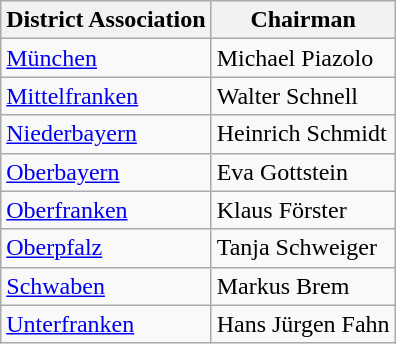<table class="wikitable" style="margin-bottom: 10px;">
<tr>
<th>District Association</th>
<th>Chairman</th>
</tr>
<tr>
<td><a href='#'>München</a></td>
<td>Michael Piazolo</td>
</tr>
<tr>
<td><a href='#'>Mittelfranken</a></td>
<td>Walter Schnell</td>
</tr>
<tr>
<td><a href='#'>Niederbayern</a></td>
<td>Heinrich Schmidt</td>
</tr>
<tr>
<td><a href='#'>Oberbayern</a></td>
<td>Eva Gottstein</td>
</tr>
<tr>
<td><a href='#'>Oberfranken</a></td>
<td>Klaus Förster</td>
</tr>
<tr>
<td><a href='#'>Oberpfalz</a></td>
<td>Tanja Schweiger</td>
</tr>
<tr>
<td><a href='#'>Schwaben</a></td>
<td>Markus Brem</td>
</tr>
<tr>
<td><a href='#'>Unterfranken</a></td>
<td>Hans Jürgen Fahn</td>
</tr>
</table>
